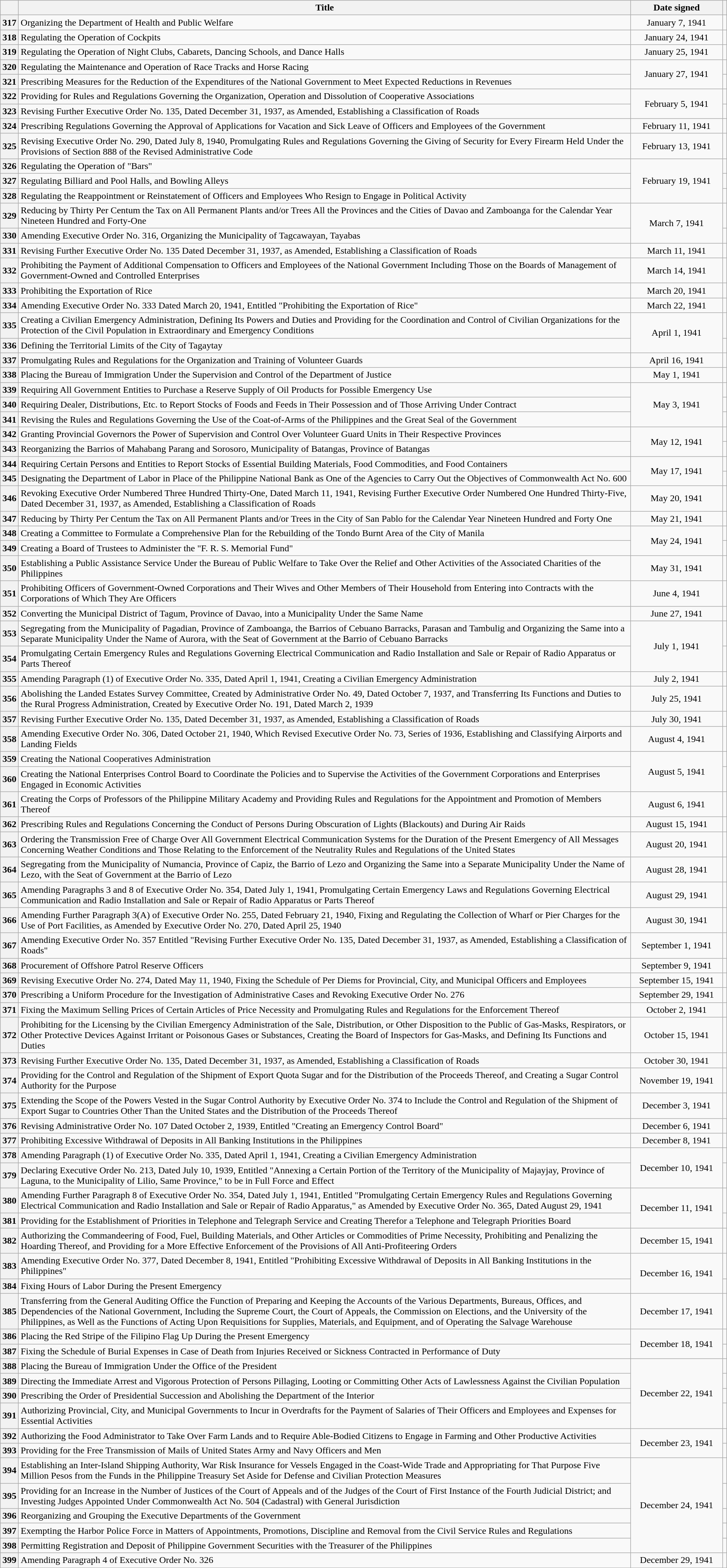<table class="wikitable sortable" style="text-align:center;">
<tr>
<th scope="col"></th>
<th scope="col">Title</th>
<th scope="col" width="150px">Date signed</th>
<th scope="col" class="unsortable"></th>
</tr>
<tr>
<th scope="row">317</th>
<td style="text-align:left;">Organizing the Department of Health and Public Welfare</td>
<td>January 7, 1941</td>
<td></td>
</tr>
<tr>
<th scope="row">318</th>
<td style="text-align:left;">Regulating the Operation of Cockpits</td>
<td>January 24, 1941</td>
<td></td>
</tr>
<tr>
<th scope="row">319</th>
<td style="text-align:left;">Regulating the Operation of Night Clubs, Cabarets, Dancing Schools, and Dance Halls</td>
<td>January 25, 1941</td>
<td></td>
</tr>
<tr>
<th scope="row">320</th>
<td style="text-align:left;">Regulating the Maintenance and Operation of Race Tracks and Horse Racing</td>
<td rowspan="2">January 27, 1941</td>
<td></td>
</tr>
<tr>
<th scope="row">321</th>
<td style="text-align:left;">Prescribing Measures for the Reduction of the Expenditures of the National Government to Meet Expected Reductions in Revenues</td>
<td></td>
</tr>
<tr>
<th scope="row">322</th>
<td style="text-align:left;">Providing for Rules and Regulations Governing the Organization, Operation and Dissolution of Cooperative Associations</td>
<td rowspan="2">February 5, 1941</td>
<td></td>
</tr>
<tr>
<th scope="row">323</th>
<td style="text-align:left;">Revising Further Executive Order No. 135, Dated December 31, 1937, as Amended, Establishing a Classification of Roads</td>
<td></td>
</tr>
<tr>
<th scope="row">324</th>
<td style="text-align:left;">Prescribing Regulations Governing the Approval of Applications for Vacation and Sick Leave of Officers and Employees of the Government</td>
<td>February 11, 1941</td>
<td></td>
</tr>
<tr>
<th scope="row">325</th>
<td style="text-align:left;">Revising Executive Order No. 290, Dated July 8, 1940, Promulgating Rules and Regulations Governing the Giving of Security for Every Firearm Held Under the Provisions of Section 888 of the Revised Administrative Code</td>
<td>February 13, 1941</td>
<td></td>
</tr>
<tr>
<th scope="row">326</th>
<td style="text-align:left;">Regulating the Operation of "Bars"</td>
<td rowspan="3">February 19, 1941</td>
<td></td>
</tr>
<tr>
<th scope="row">327</th>
<td style="text-align:left;">Regulating Billiard and Pool Halls, and Bowling Alleys</td>
<td></td>
</tr>
<tr>
<th scope="row">328</th>
<td style="text-align:left;">Regulating the Reappointment or Reinstatement of Officers and Employees Who Resign to Engage in Political Activity</td>
<td></td>
</tr>
<tr>
<th scope="row">329</th>
<td style="text-align:left;">Reducing by Thirty Per Centum the Tax on All Permanent Plants and/or Trees All the Provinces and the Cities of Davao and Zamboanga for the Calendar Year Nineteen Hundred and Forty-One</td>
<td rowspan="2">March 7, 1941</td>
<td></td>
</tr>
<tr>
<th scope="row">330</th>
<td style="text-align:left;">Amending Executive Order No. 316, Organizing the Municipality of Tagcawayan, Tayabas</td>
<td></td>
</tr>
<tr>
<th scope="row">331</th>
<td style="text-align:left;">Revising Further Executive Order No. 135 Dated December 31, 1937, as Amended, Establishing a Classification of Roads</td>
<td>March 11, 1941</td>
<td></td>
</tr>
<tr>
<th scope="row">332</th>
<td style="text-align:left;">Prohibiting the Payment of Additional Compensation to Officers and Employees of the National Government Including Those on the Boards of Management of Government-Owned and Controlled Enterprises</td>
<td>March 14, 1941</td>
<td></td>
</tr>
<tr>
<th scope="row">333</th>
<td style="text-align:left;">Prohibiting the Exportation of Rice</td>
<td>March 20, 1941</td>
<td></td>
</tr>
<tr>
<th scope="row">334</th>
<td style="text-align:left;">Amending Executive Order No. 333 Dated March 20, 1941, Entitled "Prohibiting the Exportation of Rice"</td>
<td>March 22, 1941</td>
<td></td>
</tr>
<tr>
<th scope="row">335</th>
<td style="text-align:left;">Creating a Civilian Emergency Administration, Defining Its Powers and Duties and Providing for the Coordination and Control of Civilian Organizations for the Protection of the Civil Population in Extraordinary and Emergency Conditions</td>
<td rowspan="2">April 1, 1941</td>
<td></td>
</tr>
<tr>
<th scope="row">336</th>
<td style="text-align:left;">Defining the Territorial Limits of the City of Tagaytay</td>
<td></td>
</tr>
<tr>
<th scope="row">337</th>
<td style="text-align:left;">Promulgating Rules and Regulations for the Organization and Training of Volunteer Guards</td>
<td>April 16, 1941</td>
<td></td>
</tr>
<tr>
<th scope="row">338</th>
<td style="text-align:left;">Placing the Bureau of Immigration Under the Supervision and Control of the Department of Justice</td>
<td>May 1, 1941</td>
<td></td>
</tr>
<tr>
<th scope="row">339</th>
<td style="text-align:left;">Requiring All Government Entities to Purchase a Reserve Supply of Oil Products for Possible Emergency Use</td>
<td rowspan="3">May 3, 1941</td>
<td></td>
</tr>
<tr>
<th scope="row">340</th>
<td style="text-align:left;">Requiring Dealer, Distributions, Etc. to Report Stocks of Foods and Feeds in Their Possession and of Those Arriving Under Contract</td>
<td></td>
</tr>
<tr>
<th scope="row">341</th>
<td style="text-align:left;">Revising the Rules and Regulations Governing the Use of the Coat-of-Arms of the Philippines and the Great Seal of the Government</td>
<td></td>
</tr>
<tr>
<th scope="row">342</th>
<td style="text-align:left;">Granting Provincial Governors the Power of Supervision and Control Over Volunteer Guard Units in Their Respective Provinces</td>
<td rowspan="2">May 12, 1941</td>
<td></td>
</tr>
<tr>
<th scope="row">343</th>
<td style="text-align:left;">Reorganizing the Barrios of Mahabang Parang and Sorosoro, Municipality of Batangas, Province of Batangas</td>
<td></td>
</tr>
<tr>
<th scope="row">344</th>
<td style="text-align:left;">Requiring Certain Persons and Entities to Report Stocks of Essential Building Materials, Food Commodities, and Food Containers</td>
<td rowspan="2">May 17, 1941</td>
<td></td>
</tr>
<tr>
<th scope="row">345</th>
<td style="text-align:left;">Designating the Department of Labor in Place of the Philippine National Bank as One of the Agencies to Carry Out the Objectives of Commonwealth Act No. 600</td>
<td></td>
</tr>
<tr>
<th scope="row">346</th>
<td style="text-align:left;">Revoking Executive Order Numbered Three Hundred Thirty-One, Dated March 11, 1941, Revising Further Executive Order Numbered One Hundred Thirty-Five, Dated December 31, 1937, as Amended, Establishing a Classification of Roads</td>
<td>May 20, 1941</td>
<td></td>
</tr>
<tr>
<th scope="row">347</th>
<td style="text-align:left;">Reducing by Thirty Per Centum the Tax on All Permanent Plants and/or Trees in the City of San Pablo for the Calendar Year Nineteen Hundred and Forty One</td>
<td>May 21, 1941</td>
<td></td>
</tr>
<tr>
<th scope="row">348</th>
<td style="text-align:left;">Creating a Committee to Formulate a Comprehensive Plan for the Rebuilding of the Tondo Burnt Area of the City of Manila</td>
<td rowspan="2">May 24, 1941</td>
<td></td>
</tr>
<tr>
<th scope="row">349</th>
<td style="text-align:left;">Creating a Board of Trustees to Administer the "F. R. S. Memorial Fund"</td>
<td></td>
</tr>
<tr>
<th scope="row">350</th>
<td style="text-align:left;">Establishing a Public Assistance Service Under the Bureau of Public Welfare to Take Over the Relief and Other Activities of the Associated Charities of the Philippines</td>
<td>May 31, 1941</td>
<td></td>
</tr>
<tr>
<th scope="row">351</th>
<td style="text-align:left;">Prohibiting Officers of Government-Owned Corporations and Their Wives and Other Members of Their Household from Entering into Contracts with the Corporations of Which They Are Officers</td>
<td>June 4, 1941</td>
<td></td>
</tr>
<tr>
<th scope="row">352</th>
<td style="text-align:left;">Converting the Municipal District of Tagum, Province of Davao, into a Municipality Under the Same Name</td>
<td>June 27, 1941</td>
<td></td>
</tr>
<tr>
<th scope="row">353</th>
<td style="text-align:left;">Segregating from the Municipality of Pagadian, Province of Zamboanga, the Barrios of Cebuano Barracks, Parasan and Tambulig and Organizing the Same into a Separate Municipality Under the Name of Aurora, with the Seat of Government at the Barrio of Cebuano Barracks</td>
<td rowspan="2">July 1, 1941</td>
<td></td>
</tr>
<tr>
<th scope="row">354</th>
<td style="text-align:left;">Promulgating Certain Emergency Rules and Regulations Governing Electrical Communication and Radio Installation and Sale or Repair of Radio Apparatus or Parts Thereof</td>
<td></td>
</tr>
<tr>
<th scope="row">355</th>
<td style="text-align:left;">Amending Paragraph (1) of Executive Order No. 335, Dated April 1, 1941, Creating a Civilian Emergency Administration</td>
<td>July 2, 1941</td>
<td></td>
</tr>
<tr>
<th scope="row">356</th>
<td style="text-align:left;">Abolishing the Landed Estates Survey Committee, Created by Administrative Order No. 49, Dated October 7, 1937, and Transferring Its Functions and Duties to the Rural Progress Administration, Created by Executive Order No. 191, Dated March 2, 1939</td>
<td>July 25, 1941</td>
<td></td>
</tr>
<tr>
<th scope="row">357</th>
<td style="text-align:left;">Revising Further Executive Order No. 135, Dated December 31, 1937, as Amended, Establishing a Classification of Roads</td>
<td>July 30, 1941</td>
<td></td>
</tr>
<tr>
<th scope="row">358</th>
<td style="text-align:left;">Amending Executive Order No. 306, Dated October 21, 1940, Which Revised Executive Order No. 73, Series of 1936, Establishing and Classifying Airports and Landing Fields</td>
<td>August 4, 1941</td>
<td></td>
</tr>
<tr>
<th scope="row">359</th>
<td style="text-align:left;">Creating the National Cooperatives Administration</td>
<td rowspan="2">August 5, 1941</td>
<td></td>
</tr>
<tr>
<th scope="row">360</th>
<td style="text-align:left;">Creating the National Enterprises Control Board to Coordinate the Policies and to Supervise the Activities of the Government Corporations and Enterprises Engaged in Economic Activities</td>
<td></td>
</tr>
<tr>
<th scope="row">361</th>
<td style="text-align:left;">Creating the Corps of Professors of the Philippine Military Academy and Providing Rules and Regulations for the Appointment and Promotion of Members Thereof</td>
<td>August 6, 1941</td>
<td></td>
</tr>
<tr>
<th scope="row">362</th>
<td style="text-align:left;">Prescribing Rules and Regulations Concerning the Conduct of Persons During Obscuration of Lights (Blackouts) and During Air Raids</td>
<td>August 15, 1941</td>
<td></td>
</tr>
<tr>
<th scope="row">363</th>
<td style="text-align:left;">Ordering the Transmission Free of Charge Over All Government Electrical Communication Systems for the Duration of the Present Emergency of All Messages Concerning Weather Conditions and Those Relating to the Enforcement of the Neutrality Rules and Regulations of the United States</td>
<td>August 20, 1941</td>
<td></td>
</tr>
<tr>
<th scope="row">364</th>
<td style="text-align:left;">Segregating from the Municipality of Numancia, Province of Capiz, the Barrio of Lezo and Organizing the Same into a Separate Municipality Under the Name of Lezo, with the Seat of Government at the Barrio of Lezo</td>
<td>August 28, 1941</td>
<td></td>
</tr>
<tr>
<th scope="row">365</th>
<td style="text-align:left;">Amending Paragraphs 3 and 8 of Executive Order No. 354, Dated July 1, 1941, Promulgating Certain Emergency Laws and Regulations Governing Electrical Communication and Radio Installation and Sale or Repair of Radio Apparatus or Parts Thereof</td>
<td>August 29, 1941</td>
<td></td>
</tr>
<tr>
<th scope="row">366</th>
<td style="text-align:left;">Amending Further Paragraph 3(A) of Executive Order No. 255, Dated February 21, 1940, Fixing and Regulating the Collection of Wharf or Pier Charges for the Use of Port Facilities, as Amended by Executive Order No. 270, Dated April 25, 1940</td>
<td>August 30, 1941</td>
<td></td>
</tr>
<tr>
<th scope="row">367</th>
<td style="text-align:left;">Amending Executive Order No. 357 Entitled "Revising Further Executive Order No. 135, Dated December 31, 1937, as Amended, Establishing a Classification of Roads"</td>
<td>September 1, 1941</td>
<td></td>
</tr>
<tr>
<th scope="row">368</th>
<td style="text-align:left;">Procurement of Offshore Patrol Reserve Officers</td>
<td>September 9, 1941</td>
<td></td>
</tr>
<tr>
<th scope="row">369</th>
<td style="text-align:left;">Revising Executive Order No. 274, Dated May 11, 1940, Fixing the Schedule of Per Diems for Provincial, City, and Municipal Officers and Employees</td>
<td>September 15, 1941</td>
<td></td>
</tr>
<tr>
<th scope="row">370</th>
<td style="text-align:left;">Prescribing a Uniform Procedure for the Investigation of Administrative Cases and Revoking Executive Order No. 276</td>
<td>September 29, 1941</td>
<td></td>
</tr>
<tr>
<th scope="row">371</th>
<td style="text-align:left;">Fixing the Maximum Selling Prices of Certain Articles of Price Necessity and Promulgating Rules and Regulations for the Enforcement Thereof</td>
<td>October 2, 1941</td>
<td></td>
</tr>
<tr>
<th scope="row">372</th>
<td style="text-align:left;">Prohibiting for the Licensing by the Civilian Emergency Administration of the Sale, Distribution, or Other Disposition to the Public of Gas-Masks, Respirators, or Other Protective Devices Against Irritant or Poisonous Gases or Substances, Creating the Board of Inspectors for Gas-Masks, and Defining Its Functions and Duties</td>
<td>October 15, 1941</td>
<td></td>
</tr>
<tr>
<th scope="row">373</th>
<td style="text-align:left;">Revising Further Executive Order No. 135, Dated December 31, 1937, as Amended, Establishing a Classification of Roads</td>
<td>October 30, 1941</td>
<td></td>
</tr>
<tr>
<th scope="row">374</th>
<td style="text-align:left;">Providing for the Control and Regulation of the Shipment of Export Quota Sugar and for the Distribution of the Proceeds Thereof, and Creating a Sugar Control Authority for the Purpose</td>
<td>November 19, 1941</td>
<td></td>
</tr>
<tr>
<th scope="row">375</th>
<td style="text-align:left;">Extending the Scope of the Powers Vested in the Sugar Control Authority by Executive Order No. 374 to Include the Control and Regulation of the Shipment of Export Sugar to Countries Other Than the United States and the Distribution of the Proceeds Thereof</td>
<td>December 3, 1941</td>
<td></td>
</tr>
<tr>
<th scope="row">376</th>
<td style="text-align:left;">Revising Administrative Order No. 107 Dated October 2, 1939, Entitled "Creating an Emergency Control Board"</td>
<td>December 6, 1941</td>
<td></td>
</tr>
<tr>
<th scope="row">377</th>
<td style="text-align:left;">Prohibiting Excessive Withdrawal of Deposits in All Banking Institutions in the Philippines</td>
<td>December 8, 1941</td>
<td></td>
</tr>
<tr>
<th scope="row">378</th>
<td style="text-align:left;">Amending Paragraph (1) of Executive Order No. 335, Dated April 1, 1941, Creating a Civilian Emergency Administration</td>
<td rowspan="2">December 10, 1941</td>
<td></td>
</tr>
<tr>
<th scope="row">379</th>
<td style="text-align:left;">Declaring Executive Order No. 213, Dated July 10, 1939, Entitled "Annexing a Certain Portion of the Territory of the Municipality of Majayjay, Province of Laguna, to the Municipality of Lilio, Same Province," to be in Full Force and Effect</td>
<td></td>
</tr>
<tr>
<th scope="row">380</th>
<td style="text-align:left;">Amending Further Paragraph 8 of Executive Order No. 354, Dated July 1, 1941, Entitled "Promulgating Certain Emergency Rules and Regulations Governing Electrical Communication and Radio Installation and Sale or Repair of Radio Apparatus," as Amended by Executive Order No. 365, Dated August 29, 1941</td>
<td rowspan="2">December 11, 1941</td>
<td></td>
</tr>
<tr>
<th scope="row">381</th>
<td style="text-align:left;">Providing for the Establishment of Priorities in Telephone and Telegraph Service and Creating Therefor a Telephone and Telegraph Priorities Board</td>
<td></td>
</tr>
<tr>
<th scope="row">382</th>
<td style="text-align:left;">Authorizing the Commandeering of Food, Fuel, Building Materials, and Other Articles or Commodities of Prime Necessity, Prohibiting and Penalizing the Hoarding Thereof, and Providing for a More Effective Enforcement of the Provisions of All Anti-Profiteering Orders</td>
<td>December 15, 1941</td>
<td></td>
</tr>
<tr>
<th scope="row">383</th>
<td style="text-align:left;">Amending Executive Order No. 377, Dated December 8, 1941, Entitled "Prohibiting Excessive Withdrawal of Deposits in All Banking Institutions in the Philippines"</td>
<td rowspan="2">December 16, 1941</td>
<td></td>
</tr>
<tr>
<th scope="row">384</th>
<td style="text-align:left;">Fixing Hours of Labor During the Present Emergency</td>
<td></td>
</tr>
<tr>
<th scope="row">385</th>
<td style="text-align:left;">Transferring from the General Auditing Office the Function of Preparing and Keeping the Accounts of the Various Departments, Bureaus, Offices, and Dependencies of the National Government, Including the Supreme Court, the Court of Appeals, the Commission on Elections, and the University of the Philippines, as Well as the Functions of Acting Upon Requisitions for Supplies, Materials, and Equipment, and of Operating the Salvage Warehouse</td>
<td>December 17, 1941</td>
<td></td>
</tr>
<tr>
<th scope="row">386</th>
<td style="text-align:left;">Placing the Red Stripe of the Filipino Flag Up During the Present Emergency</td>
<td rowspan="2">December 18, 1941</td>
<td></td>
</tr>
<tr>
<th scope="row">387</th>
<td style="text-align:left;">Fixing the Schedule of Burial Expenses in Case of Death from Injuries Received or Sickness Contracted in Performance of Duty</td>
<td></td>
</tr>
<tr>
<th scope="row">388</th>
<td style="text-align:left;">Placing the Bureau of Immigration Under the Office of the President</td>
<td rowspan="4">December 22, 1941</td>
<td></td>
</tr>
<tr>
<th scope="row">389</th>
<td style="text-align:left;">Directing the Immediate Arrest and Vigorous Protection of Persons Pillaging, Looting or Committing Other Acts of Lawlessness Against the Civilian Population</td>
<td></td>
</tr>
<tr>
<th scope="row">390</th>
<td style="text-align:left;">Prescribing the Order of Presidential Succession and Abolishing the Department of the Interior</td>
<td></td>
</tr>
<tr>
<th scope="row">391</th>
<td style="text-align:left;">Authorizing Provincial, City, and Municipal Governments to Incur in Overdrafts for the Payment of Salaries of Their Officers and Employees and Expenses for Essential Activities</td>
<td></td>
</tr>
<tr>
<th scope="row">392</th>
<td style="text-align:left;">Authorizing the Food Administrator to Take Over Farm Lands and to Require Able-Bodied Citizens to Engage in Farming and Other Productive Activities</td>
<td rowspan="2">December 23, 1941</td>
<td></td>
</tr>
<tr>
<th scope="row">393</th>
<td style="text-align:left;">Providing for the Free Transmission of Mails of United States Army and Navy Officers and Men</td>
<td></td>
</tr>
<tr>
<th scope="row">394</th>
<td style="text-align:left;">Establishing an Inter-Island Shipping Authority, War Risk Insurance for Vessels Engaged in the Coast-Wide Trade and Appropriating for That Purpose Five Million Pesos from the Funds in the Philippine Treasury Set Aside for Defense and Civilian Protection Measures</td>
<td rowspan="5">December 24, 1941</td>
<td></td>
</tr>
<tr>
<th scope="row">395</th>
<td style="text-align:left;">Providing for an Increase in the Number of Justices of the Court of Appeals and of the Judges of the Court of First Instance of the Fourth Judicial District; and Investing Judges Appointed Under Commonwealth Act No. 504 (Cadastral) with General Jurisdiction</td>
<td></td>
</tr>
<tr>
<th scope="row">396</th>
<td style="text-align:left;">Reorganizing and Grouping the Executive Departments of the Government</td>
<td></td>
</tr>
<tr>
<th scope="row">397</th>
<td style="text-align:left;">Exempting the Harbor Police Force in Matters of Appointments, Promotions, Discipline and Removal from the Civil Service Rules and Regulations</td>
<td></td>
</tr>
<tr>
<th scope="row">398</th>
<td style="text-align:left;">Permitting Registration and Deposit of Philippine Government Securities with the Treasurer of the Philippines</td>
<td></td>
</tr>
<tr>
<th scope="row">399</th>
<td style="text-align:left;">Amending Paragraph 4 of Executive Order No. 326</td>
<td>December 29, 1941</td>
<td></td>
</tr>
</table>
